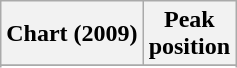<table class="wikitable sortable plainrowheaders">
<tr>
<th scope="col">Chart (2009)</th>
<th scope="col">Peak<br>position</th>
</tr>
<tr>
</tr>
<tr>
</tr>
</table>
